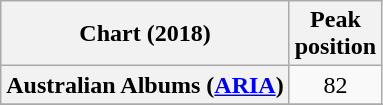<table class="wikitable sortable plainrowheaders" style="text-align:center">
<tr>
<th scope="col">Chart (2018)</th>
<th scope="col">Peak<br> position</th>
</tr>
<tr>
<th scope="row">Australian Albums (<a href='#'>ARIA</a>)</th>
<td>82</td>
</tr>
<tr>
</tr>
<tr>
</tr>
<tr>
</tr>
<tr>
</tr>
<tr>
</tr>
<tr>
</tr>
<tr>
</tr>
<tr>
</tr>
<tr>
</tr>
<tr>
</tr>
<tr>
</tr>
<tr>
</tr>
<tr>
</tr>
<tr>
</tr>
</table>
